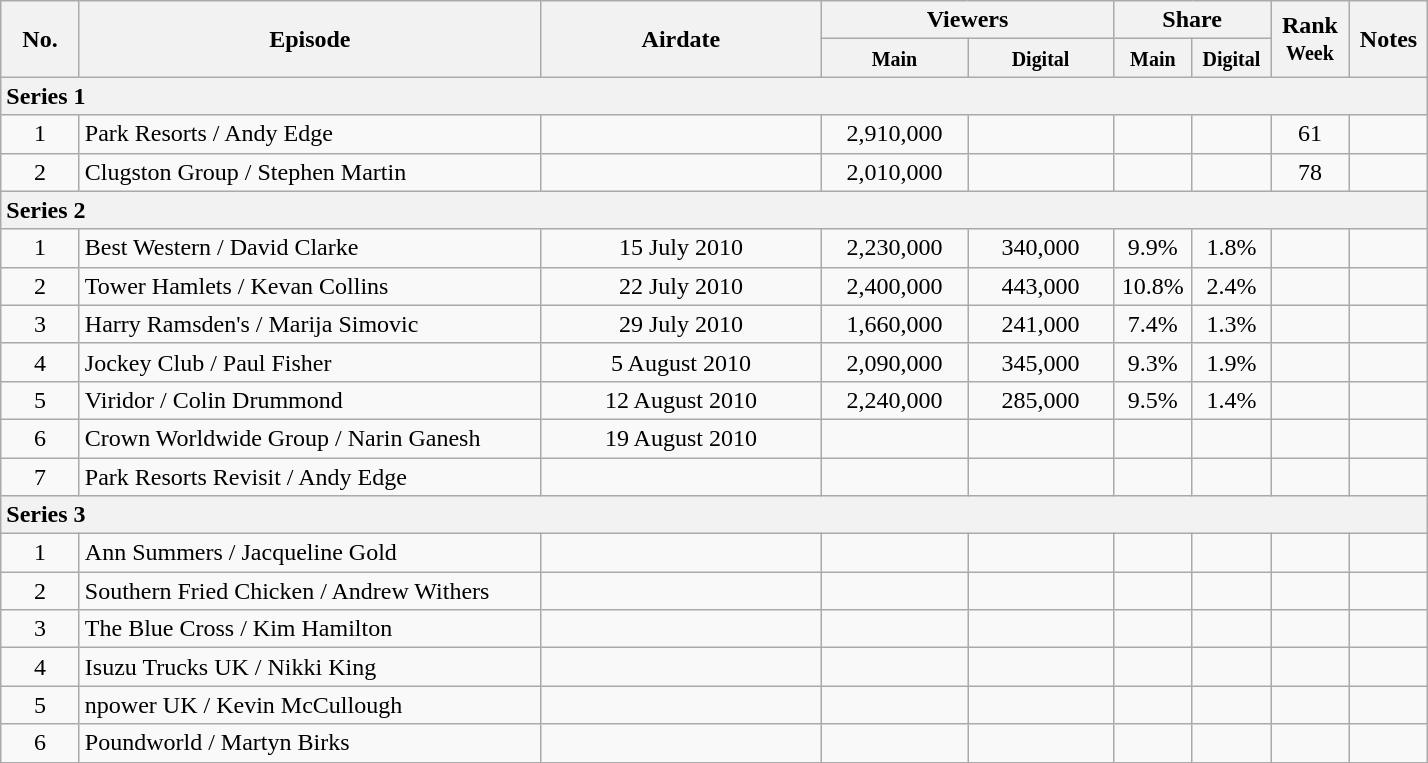<table class="wikitable" style="text-align:center">
<tr>
<th rowspan=2 style="width:45px">No.</th>
<th rowspan=2 style="width:300px">Episode</th>
<th rowspan=2 style="width:180px">Airdate</th>
<th colspan=2 style="width:180px">Viewers</th>
<th colspan=2 style="width:90px">Share</th>
<th rowspan=2 style="width:45px">Rank<br><small>Week</small></th>
<th rowspan=2 style="width:45px">Notes</th>
</tr>
<tr>
<th style="width:90px"><small>Main</small></th>
<th style="width:90px"><small>Digital</small></th>
<th style="width:45px"><small>Main</small></th>
<th style="width:45px"><small>Digital</small></th>
</tr>
<tr>
<th colspan="9" style="text-align:left;">Series 1</th>
</tr>
<tr>
<td>1</td>
<td style="text-align:left;">Park Resorts / Andy Edge</td>
<td></td>
<td>2,910,000</td>
<td></td>
<td></td>
<td></td>
<td>61</td>
<td></td>
</tr>
<tr>
<td>2</td>
<td style="text-align:left;">Clugston Group / Stephen Martin</td>
<td></td>
<td>2,010,000</td>
<td></td>
<td></td>
<td></td>
<td>78</td>
<td></td>
</tr>
<tr>
<th colspan="9" style="text-align:left;">Series 2</th>
</tr>
<tr>
<td>1</td>
<td style="text-align:left;">Best Western / David Clarke</td>
<td>15 July 2010</td>
<td>2,230,000</td>
<td>340,000</td>
<td>9.9%</td>
<td>1.8%</td>
<td></td>
<td></td>
</tr>
<tr>
<td>2</td>
<td style="text-align:left;">Tower Hamlets / Kevan Collins</td>
<td>22 July 2010</td>
<td>2,400,000</td>
<td>443,000</td>
<td>10.8%</td>
<td>2.4%</td>
<td></td>
<td></td>
</tr>
<tr>
<td>3</td>
<td style="text-align:left;">Harry Ramsden's / Marija Simovic</td>
<td>29 July 2010</td>
<td>1,660,000</td>
<td>241,000</td>
<td>7.4%</td>
<td>1.3%</td>
<td></td>
<td></td>
</tr>
<tr>
<td>4</td>
<td style="text-align:left;">Jockey Club / Paul Fisher</td>
<td>5 August 2010</td>
<td>2,090,000</td>
<td>345,000</td>
<td>9.3%</td>
<td>1.9%</td>
<td></td>
<td></td>
</tr>
<tr>
<td>5</td>
<td style="text-align:left;">Viridor / Colin Drummond</td>
<td>12 August 2010</td>
<td>2,240,000</td>
<td>285,000</td>
<td>9.5%</td>
<td>1.4%</td>
<td></td>
<td></td>
</tr>
<tr>
<td>6</td>
<td style="text-align:left;">Crown Worldwide Group / Narin Ganesh</td>
<td>19 August 2010</td>
<td></td>
<td></td>
<td></td>
<td></td>
<td></td>
<td></td>
</tr>
<tr>
<td>7</td>
<td style="text-align:left;">Park Resorts Revisit / Andy Edge</td>
<td></td>
<td></td>
<td></td>
<td></td>
<td></td>
<td></td>
<td></td>
</tr>
<tr>
<th colspan="9" style="text-align:left;">Series 3</th>
</tr>
<tr>
<td>1</td>
<td style="text-align:left;">Ann Summers / Jacqueline Gold</td>
<td></td>
<td></td>
<td></td>
<td></td>
<td></td>
<td></td>
<td></td>
</tr>
<tr>
<td>2</td>
<td style="text-align:left;">Southern Fried Chicken / Andrew Withers</td>
<td></td>
<td></td>
<td></td>
<td></td>
<td></td>
<td></td>
<td></td>
</tr>
<tr>
<td>3</td>
<td style="text-align:left;">The Blue Cross / Kim Hamilton</td>
<td></td>
<td></td>
<td></td>
<td></td>
<td></td>
<td></td>
<td></td>
</tr>
<tr>
<td>4</td>
<td style="text-align:left;">Isuzu Trucks UK / Nikki King</td>
<td></td>
<td></td>
<td></td>
<td></td>
<td></td>
<td></td>
<td></td>
</tr>
<tr>
<td>5</td>
<td style="text-align:left;">npower UK / Kevin McCullough</td>
<td></td>
<td></td>
<td></td>
<td></td>
<td></td>
<td></td>
<td></td>
</tr>
<tr>
<td>6</td>
<td style="text-align:left;">Poundworld / Martyn Birks</td>
<td></td>
<td></td>
<td></td>
<td></td>
<td></td>
<td></td>
<td></td>
</tr>
</table>
